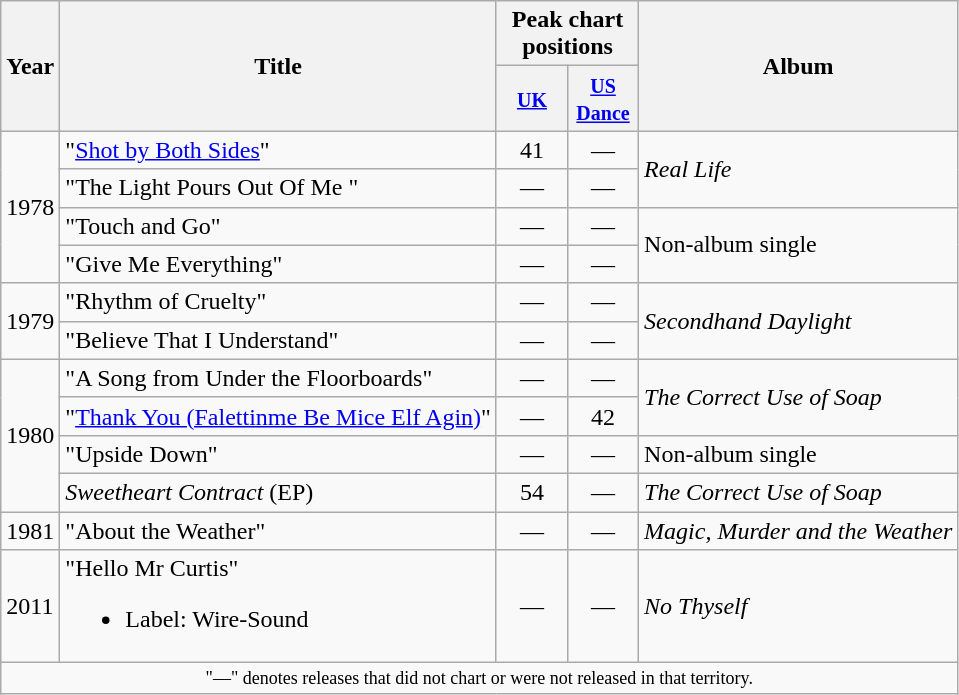<table class="wikitable">
<tr>
<th scope="col" rowspan="2">Year</th>
<th scope="col" rowspan="2">Title</th>
<th scope="col" colspan="2">Peak chart positions</th>
<th scope="col" rowspan="2">Album</th>
</tr>
<tr>
<th style="width:40px;"><small><a href='#'>UK</a></small><br></th>
<th style="width:40px;"><small><a href='#'>US Dance</a></small><br></th>
</tr>
<tr>
<td rowspan=4>1978</td>
<td>"<a href='#'>Shot by Both Sides</a>"</td>
<td align=center>41</td>
<td align=center>—</td>
<td rowspan=2><em>Real Life</em></td>
</tr>
<tr>
<td>"The Light Pours Out Of Me "</td>
<td align=center>—</td>
<td align=center>—</td>
</tr>
<tr>
<td>"Touch and Go"</td>
<td align=center>—</td>
<td align=center>—</td>
<td rowspan=2>Non-album single</td>
</tr>
<tr>
<td>"Give Me Everything"</td>
<td align=center>—</td>
<td align=center>—</td>
</tr>
<tr>
<td rowspan=2>1979</td>
<td>"Rhythm of Cruelty"</td>
<td align=center>—</td>
<td align=center>—</td>
<td rowspan=2><em>Secondhand Daylight</em></td>
</tr>
<tr>
<td>"Believe That I Understand"</td>
<td align=center>—</td>
<td align=center>—</td>
</tr>
<tr>
<td rowspan=4>1980</td>
<td>"A Song from Under the Floorboards"</td>
<td align=center>—</td>
<td align=center>—</td>
<td rowspan=2><em>The Correct Use of Soap</em></td>
</tr>
<tr>
<td>"<a href='#'>Thank You (Falettinme Be Mice Elf Agin)</a>"</td>
<td align=center>—</td>
<td align=center>42</td>
</tr>
<tr>
<td>"Upside Down"</td>
<td align=center>—</td>
<td align=center>—</td>
<td>Non-album single</td>
</tr>
<tr>
<td><em>Sweetheart Contract</em> (EP)</td>
<td align=center>54</td>
<td align=center>—</td>
<td><em>The Correct Use of Soap</em></td>
</tr>
<tr>
<td>1981</td>
<td>"About the Weather"</td>
<td align=center>—</td>
<td align=center>—</td>
<td><em>Magic, Murder and the Weather</em></td>
</tr>
<tr>
<td>2011</td>
<td>"Hello Mr Curtis"<br><ul><li>Label: Wire-Sound</li></ul></td>
<td align=center>—</td>
<td align=center>—</td>
<td><em>No Thyself</em></td>
</tr>
<tr>
<td colspan="6" style="text-align:center; font-size:9pt;">"—" denotes releases that did not chart or were not released in that territory.</td>
</tr>
</table>
